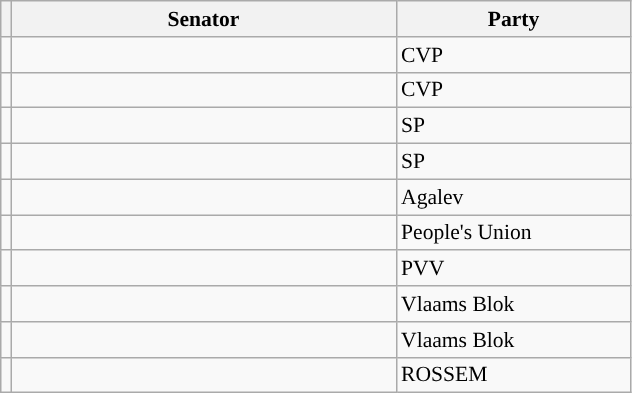<table class="sortable wikitable" style="text-align:left; font-size:90%;">
<tr>
<th></th>
<th width="250">Senator</th>
<th width="150">Party</th>
</tr>
<tr>
<td></td>
<td></td>
<td>CVP</td>
</tr>
<tr>
<td></td>
<td></td>
<td>CVP</td>
</tr>
<tr>
<td></td>
<td></td>
<td>SP</td>
</tr>
<tr>
<td></td>
<td></td>
<td>SP</td>
</tr>
<tr>
<td></td>
<td></td>
<td>Agalev</td>
</tr>
<tr>
<td></td>
<td></td>
<td>People's Union</td>
</tr>
<tr>
<td></td>
<td></td>
<td>PVV</td>
</tr>
<tr>
<td></td>
<td></td>
<td>Vlaams Blok</td>
</tr>
<tr>
<td></td>
<td></td>
<td>Vlaams Blok</td>
</tr>
<tr>
<td></td>
<td></td>
<td>ROSSEM</td>
</tr>
</table>
